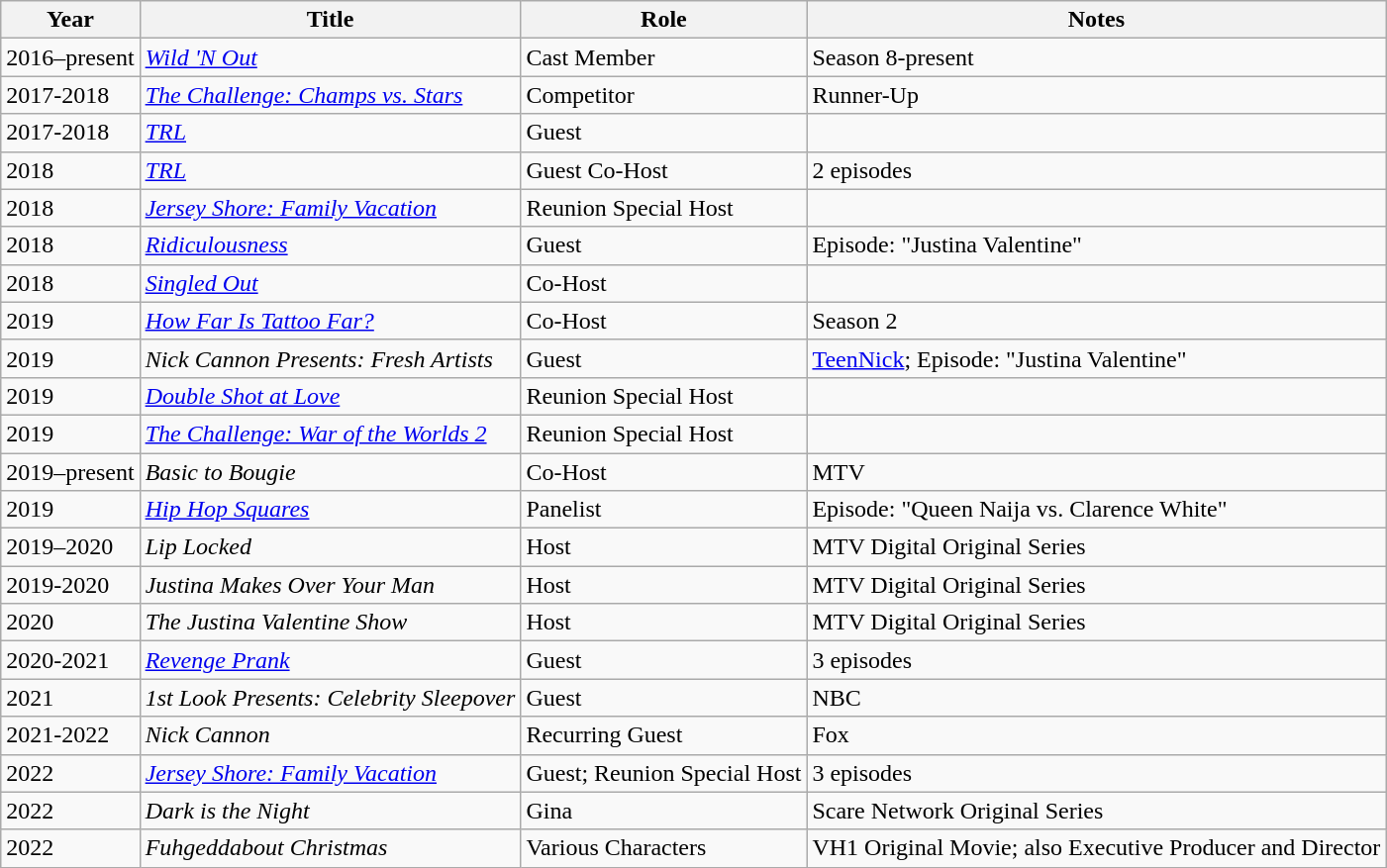<table class="wikitable sortable">
<tr>
<th>Year</th>
<th>Title</th>
<th>Role</th>
<th class="unsortable">Notes</th>
</tr>
<tr>
<td>2016–present</td>
<td><em><a href='#'>Wild 'N Out</a></em></td>
<td>Cast Member</td>
<td>Season 8-present</td>
</tr>
<tr>
<td>2017-2018</td>
<td><em><a href='#'>The Challenge: Champs vs. Stars</a></em></td>
<td>Competitor</td>
<td>Runner-Up</td>
</tr>
<tr>
<td>2017-2018</td>
<td><a href='#'><em>TRL</em></a></td>
<td>Guest</td>
<td></td>
</tr>
<tr>
<td>2018</td>
<td><a href='#'><em>TRL</em></a></td>
<td>Guest Co-Host</td>
<td>2 episodes</td>
</tr>
<tr>
<td>2018</td>
<td><em><a href='#'>Jersey Shore: Family Vacation</a></em></td>
<td>Reunion Special Host</td>
<td></td>
</tr>
<tr>
<td>2018</td>
<td><a href='#'><em>Ridiculousness</em></a></td>
<td>Guest</td>
<td>Episode: "Justina Valentine"</td>
</tr>
<tr>
<td>2018</td>
<td><em><a href='#'>Singled Out</a></em></td>
<td>Co-Host</td>
<td></td>
</tr>
<tr>
<td>2019</td>
<td><em><a href='#'>How Far Is Tattoo Far?</a></em></td>
<td>Co-Host</td>
<td>Season 2</td>
</tr>
<tr>
<td>2019</td>
<td><em>Nick Cannon Presents: Fresh Artists</em></td>
<td>Guest</td>
<td><a href='#'>TeenNick</a>; Episode: "Justina Valentine"</td>
</tr>
<tr>
<td>2019</td>
<td><em><a href='#'>Double Shot at Love</a></em></td>
<td>Reunion Special Host</td>
<td></td>
</tr>
<tr>
<td>2019</td>
<td><em><a href='#'>The Challenge: War of the Worlds 2</a></em></td>
<td>Reunion Special Host</td>
<td></td>
</tr>
<tr>
<td>2019–present</td>
<td><em>Basic to Bougie</em></td>
<td>Co-Host</td>
<td>MTV</td>
</tr>
<tr>
<td>2019</td>
<td><em><a href='#'>Hip Hop Squares</a></em></td>
<td>Panelist</td>
<td>Episode: "Queen Naija vs. Clarence White"</td>
</tr>
<tr>
<td>2019–2020</td>
<td><em>Lip Locked</em></td>
<td>Host</td>
<td>MTV Digital Original Series</td>
</tr>
<tr>
<td>2019-2020</td>
<td><em>Justina Makes Over Your Man</em></td>
<td>Host</td>
<td>MTV Digital Original Series</td>
</tr>
<tr>
<td>2020</td>
<td><em>The Justina Valentine Show</em></td>
<td>Host</td>
<td>MTV Digital Original Series</td>
</tr>
<tr>
<td>2020-2021</td>
<td><em><a href='#'>Revenge Prank</a></em></td>
<td>Guest</td>
<td>3 episodes</td>
</tr>
<tr>
<td>2021</td>
<td><em>1st Look Presents:</em> <em>Celebrity Sleepover</em></td>
<td>Guest</td>
<td>NBC</td>
</tr>
<tr>
<td>2021-2022</td>
<td><em>Nick Cannon</em></td>
<td>Recurring Guest</td>
<td>Fox</td>
</tr>
<tr>
<td>2022</td>
<td><em><a href='#'>Jersey Shore: Family Vacation</a></em></td>
<td>Guest; Reunion Special Host</td>
<td>3 episodes</td>
</tr>
<tr>
<td>2022</td>
<td><em>Dark is the Night</em></td>
<td>Gina</td>
<td>Scare Network Original Series</td>
</tr>
<tr>
<td>2022</td>
<td><em>Fuhgeddabout Christmas</em></td>
<td>Various Characters</td>
<td>VH1 Original Movie; also Executive Producer and Director</td>
</tr>
</table>
